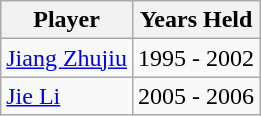<table class="wikitable">
<tr>
<th>Player</th>
<th>Years Held</th>
</tr>
<tr>
<td><a href='#'>Jiang Zhujiu</a></td>
<td>1995 - 2002</td>
</tr>
<tr>
<td><a href='#'>Jie Li</a></td>
<td>2005 - 2006</td>
</tr>
</table>
